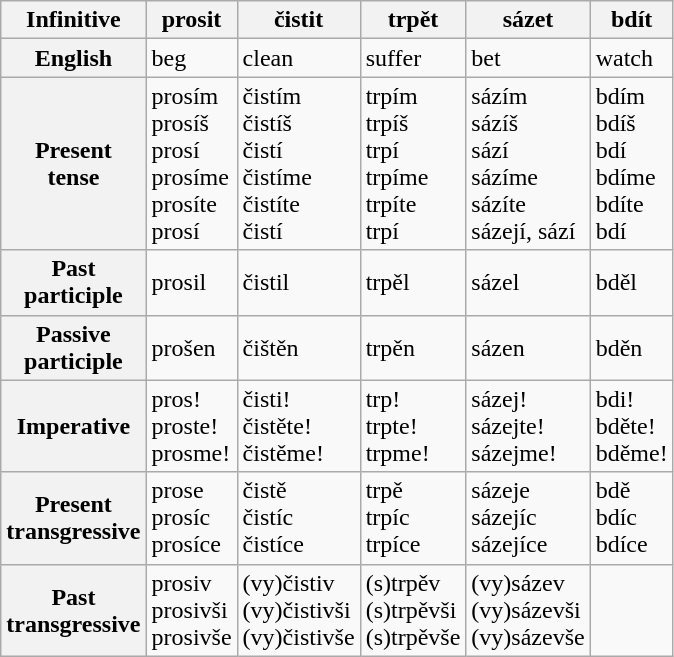<table class=wikitable>
<tr>
<th>Infinitive</th>
<th>prosit</th>
<th>čistit</th>
<th>trpět</th>
<th>sázet</th>
<th>bdít</th>
</tr>
<tr>
<th>English</th>
<td>beg</td>
<td>clean</td>
<td>suffer</td>
<td>bet</td>
<td>watch</td>
</tr>
<tr>
<th>Present<br>tense</th>
<td>prosím<br>prosíš<br>prosí<br>prosíme<br>prosíte<br>prosí</td>
<td>čistím<br>čistíš<br>čistí<br>čistíme<br>čistíte<br>čistí</td>
<td>trpím<br>trpíš<br>trpí<br>trpíme<br>trpíte<br>trpí</td>
<td>sázím<br>sázíš<br>sází<br>sázíme<br>sázíte<br>sázejí, sází</td>
<td>bdím<br>bdíš<br>bdí<br>bdíme<br>bdíte<br>bdí</td>
</tr>
<tr>
<th>Past<br>participle</th>
<td>prosil</td>
<td>čistil</td>
<td>trpěl</td>
<td>sázel</td>
<td>bděl</td>
</tr>
<tr>
<th>Passive<br>participle</th>
<td>prošen</td>
<td>čištěn</td>
<td>trpěn</td>
<td>sázen</td>
<td>bděn</td>
</tr>
<tr>
<th>Imperative</th>
<td>pros!<br>proste!<br>prosme!</td>
<td>čisti!<br>čistěte!<br>čistěme!</td>
<td>trp!<br>trpte!<br>trpme!</td>
<td>sázej!<br>sázejte!<br>sázejme!</td>
<td>bdi!<br>bděte!<br>bděme!</td>
</tr>
<tr>
<th>Present<br>transgressive</th>
<td>prose<br>prosíc<br>prosíce</td>
<td>čistě<br>čistíc<br>čistíce</td>
<td>trpě<br>trpíc<br>trpíce</td>
<td>sázeje<br>sázejíc<br>sázejíce</td>
<td>bdě<br>bdíc<br>bdíce</td>
</tr>
<tr>
<th>Past<br>transgressive</th>
<td>prosiv<br>prosivši<br>prosivše</td>
<td>(vy)čistiv<br>(vy)čistivši<br>(vy)čistivše</td>
<td>(s)trpěv<br>(s)trpěvši<br>(s)trpěvše</td>
<td>(vy)sázev<br>(vy)sázevši<br>(vy)sázevše</td>
<td></td>
</tr>
</table>
